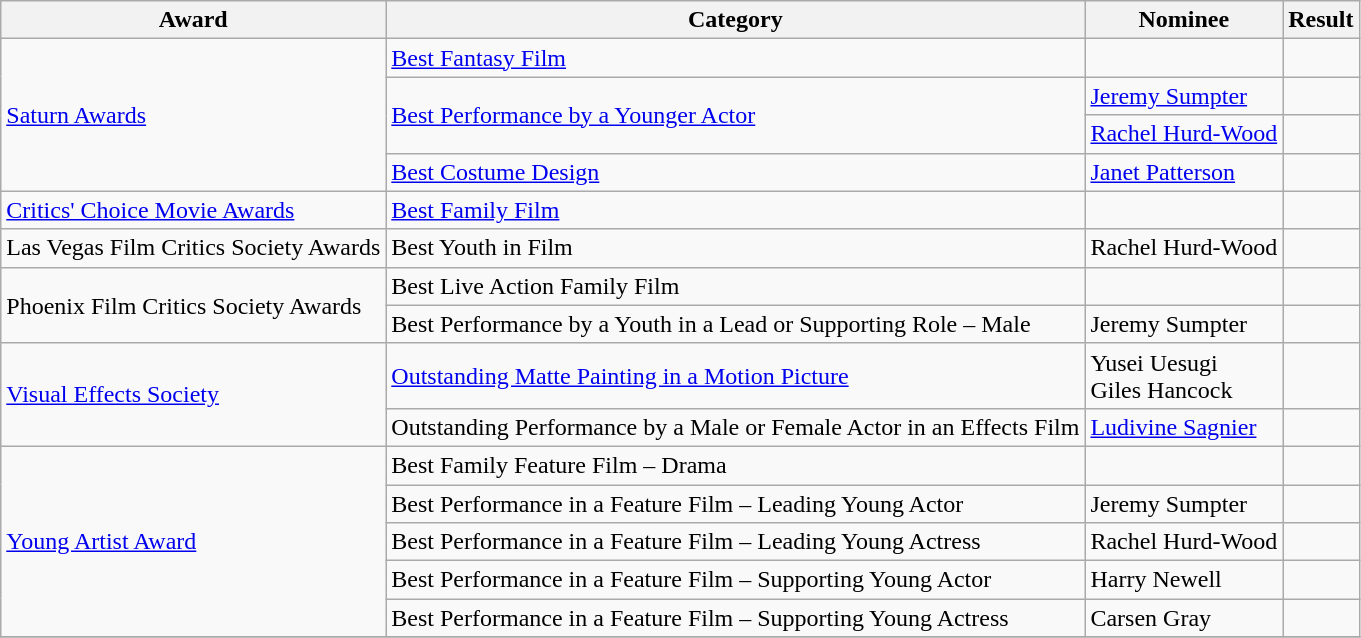<table class="wikitable">
<tr>
<th>Award</th>
<th>Category</th>
<th>Nominee</th>
<th>Result</th>
</tr>
<tr>
<td rowspan=4><a href='#'>Saturn Awards</a></td>
<td><a href='#'>Best Fantasy Film</a></td>
<td></td>
<td></td>
</tr>
<tr>
<td rowspan=2><a href='#'>Best Performance by a Younger Actor</a></td>
<td><a href='#'>Jeremy Sumpter</a></td>
<td></td>
</tr>
<tr>
<td><a href='#'>Rachel Hurd-Wood</a></td>
<td></td>
</tr>
<tr>
<td><a href='#'>Best Costume Design</a></td>
<td><a href='#'>Janet Patterson</a></td>
<td></td>
</tr>
<tr>
<td><a href='#'>Critics' Choice Movie Awards</a></td>
<td><a href='#'>Best Family Film</a></td>
<td></td>
<td></td>
</tr>
<tr>
<td>Las Vegas Film Critics Society Awards</td>
<td>Best Youth in Film</td>
<td>Rachel Hurd-Wood</td>
<td></td>
</tr>
<tr>
<td rowspan=2>Phoenix Film Critics Society Awards</td>
<td>Best Live Action Family Film</td>
<td></td>
<td></td>
</tr>
<tr>
<td>Best Performance by a Youth in a Lead or Supporting Role – Male</td>
<td>Jeremy Sumpter</td>
<td></td>
</tr>
<tr>
<td rowspan=2><a href='#'>Visual Effects Society</a></td>
<td><a href='#'>Outstanding Matte Painting in a Motion Picture</a></td>
<td>Yusei Uesugi<br>Giles Hancock</td>
<td></td>
</tr>
<tr>
<td>Outstanding Performance by a Male or Female Actor in an Effects Film</td>
<td><a href='#'>Ludivine Sagnier</a></td>
<td></td>
</tr>
<tr>
<td rowspan=5><a href='#'>Young Artist Award</a></td>
<td>Best Family Feature Film – Drama</td>
<td></td>
<td></td>
</tr>
<tr>
<td>Best Performance in a Feature Film – Leading Young Actor</td>
<td>Jeremy Sumpter</td>
<td></td>
</tr>
<tr>
<td>Best Performance in a Feature Film – Leading Young Actress</td>
<td>Rachel Hurd-Wood</td>
<td></td>
</tr>
<tr>
<td>Best Performance in a Feature Film – Supporting Young Actor</td>
<td>Harry Newell</td>
<td></td>
</tr>
<tr>
<td>Best Performance in a Feature Film – Supporting Young Actress</td>
<td>Carsen Gray</td>
<td></td>
</tr>
<tr>
</tr>
</table>
